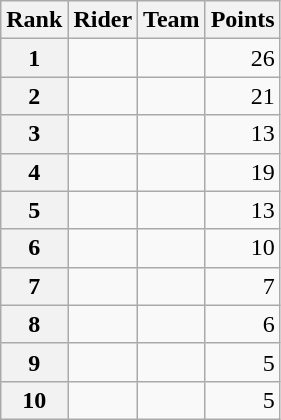<table class="wikitable">
<tr>
<th scope="col">Rank</th>
<th scope="col">Rider</th>
<th scope="col">Team</th>
<th scope="col">Points</th>
</tr>
<tr>
<th scope="row">1</th>
<td> </td>
<td></td>
<td align="right">26</td>
</tr>
<tr>
<th scope="row">2</th>
<td></td>
<td></td>
<td align="right">21</td>
</tr>
<tr>
<th scope="row">3</th>
<td></td>
<td></td>
<td align="right">13</td>
</tr>
<tr>
<th scope="row">4</th>
<td></td>
<td></td>
<td align="right">19</td>
</tr>
<tr>
<th scope="row">5</th>
<td></td>
<td></td>
<td align="right">13</td>
</tr>
<tr>
<th scope="row">6</th>
<td></td>
<td></td>
<td align="right">10</td>
</tr>
<tr>
<th scope="row">7</th>
<td></td>
<td></td>
<td align="right">7</td>
</tr>
<tr>
<th scope="row">8</th>
<td></td>
<td></td>
<td align="right">6</td>
</tr>
<tr>
<th scope="row">9</th>
<td></td>
<td></td>
<td align="right">5</td>
</tr>
<tr>
<th scope="row">10</th>
<td></td>
<td></td>
<td align="right">5</td>
</tr>
</table>
